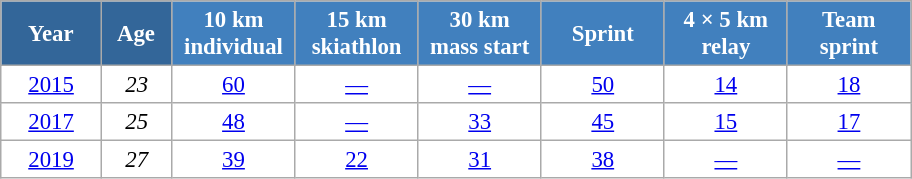<table class="wikitable" style="font-size:95%; text-align:center; border:grey solid 1px; border-collapse:collapse; background:#ffffff;">
<tr>
<th style="background-color:#369; color:white; width:60px;"> Year </th>
<th style="background-color:#369; color:white; width:40px;"> Age </th>
<th style="background-color:#4180be; color:white; width:75px;"> 10 km <br> individual </th>
<th style="background-color:#4180be; color:white; width:75px;"> 15 km <br> skiathlon </th>
<th style="background-color:#4180be; color:white; width:75px;"> 30 km <br> mass start </th>
<th style="background-color:#4180be; color:white; width:75px;"> Sprint </th>
<th style="background-color:#4180be; color:white; width:75px;"> 4 × 5 km <br> relay </th>
<th style="background-color:#4180be; color:white; width:75px;"> Team <br> sprint </th>
</tr>
<tr>
<td><a href='#'>2015</a></td>
<td><em>23</em></td>
<td><a href='#'>60</a></td>
<td><a href='#'>—</a></td>
<td><a href='#'>—</a></td>
<td><a href='#'>50</a></td>
<td><a href='#'>14</a></td>
<td><a href='#'>18</a></td>
</tr>
<tr>
<td><a href='#'>2017</a></td>
<td><em>25</em></td>
<td><a href='#'>48</a></td>
<td><a href='#'>—</a></td>
<td><a href='#'>33</a></td>
<td><a href='#'>45</a></td>
<td><a href='#'>15</a></td>
<td><a href='#'>17</a></td>
</tr>
<tr>
<td><a href='#'>2019</a></td>
<td><em>27</em></td>
<td><a href='#'>39</a></td>
<td><a href='#'>22</a></td>
<td><a href='#'>31</a></td>
<td><a href='#'>38</a></td>
<td><a href='#'>—</a></td>
<td><a href='#'>—</a></td>
</tr>
</table>
